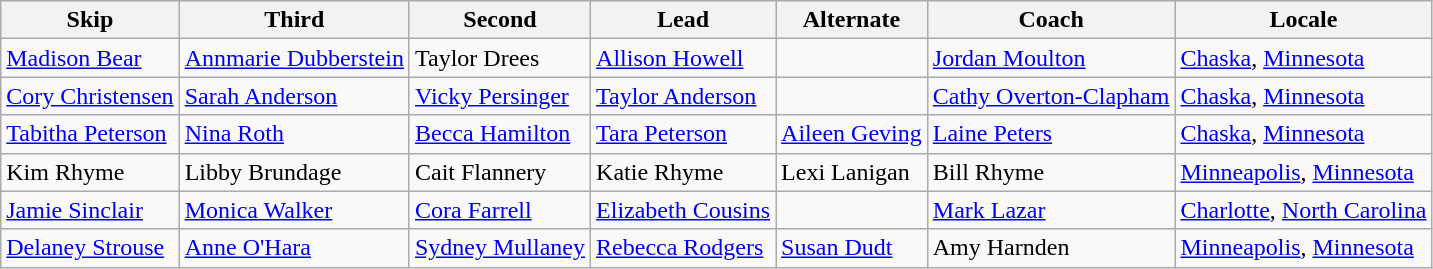<table class=wikitable>
<tr>
<th scope="col">Skip</th>
<th scope="col">Third</th>
<th scope="col">Second</th>
<th scope="col">Lead</th>
<th scope="col">Alternate</th>
<th scope="col">Coach</th>
<th scope="col">Locale</th>
</tr>
<tr>
<td><a href='#'>Madison Bear</a></td>
<td><a href='#'>Annmarie Dubberstein</a></td>
<td>Taylor Drees</td>
<td><a href='#'>Allison Howell</a></td>
<td></td>
<td><a href='#'>Jordan Moulton</a></td>
<td> <a href='#'>Chaska</a>, <a href='#'>Minnesota</a></td>
</tr>
<tr>
<td><a href='#'>Cory Christensen</a></td>
<td><a href='#'>Sarah Anderson</a></td>
<td><a href='#'>Vicky Persinger</a></td>
<td><a href='#'>Taylor Anderson</a></td>
<td></td>
<td><a href='#'>Cathy Overton-Clapham</a></td>
<td> <a href='#'>Chaska</a>, <a href='#'>Minnesota</a></td>
</tr>
<tr>
<td><a href='#'>Tabitha Peterson</a></td>
<td><a href='#'>Nina Roth</a></td>
<td><a href='#'>Becca Hamilton</a></td>
<td><a href='#'>Tara Peterson</a></td>
<td><a href='#'>Aileen Geving</a></td>
<td><a href='#'>Laine Peters</a></td>
<td> <a href='#'>Chaska</a>, <a href='#'>Minnesota</a></td>
</tr>
<tr>
<td>Kim Rhyme</td>
<td>Libby Brundage</td>
<td>Cait Flannery</td>
<td>Katie Rhyme</td>
<td>Lexi Lanigan</td>
<td>Bill Rhyme</td>
<td> <a href='#'>Minneapolis</a>, <a href='#'>Minnesota</a></td>
</tr>
<tr>
<td><a href='#'>Jamie Sinclair</a></td>
<td><a href='#'>Monica Walker</a></td>
<td><a href='#'>Cora Farrell</a></td>
<td><a href='#'>Elizabeth Cousins</a></td>
<td></td>
<td><a href='#'>Mark Lazar</a></td>
<td> <a href='#'>Charlotte</a>, <a href='#'>North Carolina</a></td>
</tr>
<tr>
<td><a href='#'>Delaney Strouse</a></td>
<td><a href='#'>Anne O'Hara</a></td>
<td><a href='#'>Sydney Mullaney</a></td>
<td><a href='#'>Rebecca Rodgers</a></td>
<td><a href='#'>Susan Dudt</a></td>
<td>Amy Harnden</td>
<td> <a href='#'>Minneapolis</a>, <a href='#'>Minnesota</a></td>
</tr>
</table>
